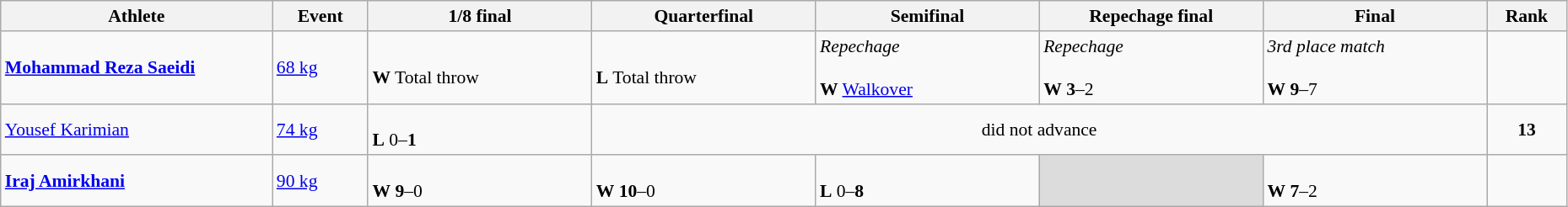<table class="wikitable" width="98%" style="text-align:left; font-size:90%">
<tr>
<th width="17%">Athlete</th>
<th width="6%">Event</th>
<th width="14%">1/8 final</th>
<th width="14%">Quarterfinal</th>
<th width="14%">Semifinal</th>
<th width="14%">Repechage final</th>
<th width="14%">Final</th>
<th width="5%">Rank</th>
</tr>
<tr>
<td><strong><a href='#'>Mohammad Reza Saeidi</a></strong></td>
<td><a href='#'>68 kg</a></td>
<td><br><strong>W</strong> Total throw</td>
<td><br><strong>L</strong> Total throw</td>
<td><em>Repechage</em><br><br><strong>W</strong> <a href='#'>Walkover</a></td>
<td><em>Repechage</em><br><br><strong>W</strong> <strong>3</strong>–2</td>
<td><em>3rd place match</em><br><br><strong>W</strong> <strong>9</strong>–7</td>
<td align=center></td>
</tr>
<tr>
<td><a href='#'>Yousef Karimian</a></td>
<td><a href='#'>74 kg</a></td>
<td><br><strong>L</strong> 0–<strong>1</strong></td>
<td align=center colspan=4>did not advance</td>
<td align=center><strong>13</strong></td>
</tr>
<tr>
<td><strong><a href='#'>Iraj Amirkhani</a></strong></td>
<td><a href='#'>90 kg</a></td>
<td><br><strong>W</strong> <strong>9</strong>–0</td>
<td><br><strong>W</strong> <strong>10</strong>–0</td>
<td><br><strong>L</strong> 0–<strong>8</strong></td>
<td bgcolor=#DCDCDC></td>
<td><br><strong>W</strong> <strong>7</strong>–2</td>
<td align=center></td>
</tr>
</table>
